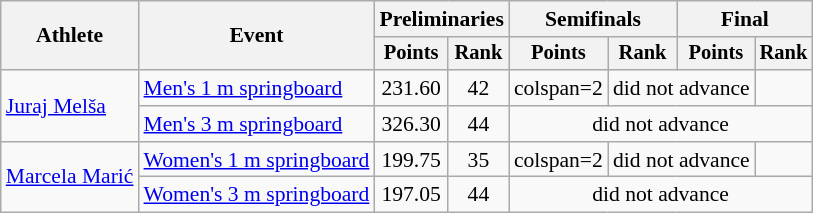<table class=wikitable style="font-size:90%;">
<tr>
<th rowspan="2">Athlete</th>
<th rowspan="2">Event</th>
<th colspan="2">Preliminaries</th>
<th colspan="2">Semifinals</th>
<th colspan="2">Final</th>
</tr>
<tr style="font-size:95%">
<th>Points</th>
<th>Rank</th>
<th>Points</th>
<th>Rank</th>
<th>Points</th>
<th>Rank</th>
</tr>
<tr align=center>
<td align=left rowspan=2><a href='#'>Juraj Melša</a></td>
<td align=left><a href='#'>Men's 1 m springboard</a></td>
<td>231.60</td>
<td>42</td>
<td>colspan=2 </td>
<td colspan=2>did not advance</td>
</tr>
<tr align=center>
<td align=left><a href='#'>Men's 3 m springboard</a></td>
<td>326.30</td>
<td>44</td>
<td colspan=4>did not advance</td>
</tr>
<tr align=center>
<td align=left rowspan=2><a href='#'>Marcela Marić</a></td>
<td align=left><a href='#'>Women's 1 m springboard</a></td>
<td>199.75</td>
<td>35</td>
<td>colspan=2 </td>
<td colspan=2>did not advance</td>
</tr>
<tr align=center>
<td align=left><a href='#'>Women's 3 m springboard</a></td>
<td>197.05</td>
<td>44</td>
<td colspan=4>did not advance</td>
</tr>
</table>
